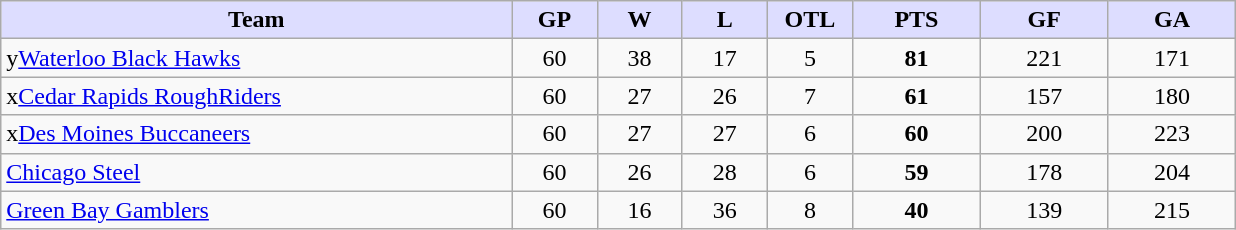<table class="wikitable">
<tr>
<th style="background:#ddf; width:30%;">Team</th>
<th style="background:#ddf; width:5%;">GP</th>
<th style="background:#ddf; width:5%;">W</th>
<th style="background:#ddf; width:5%;">L</th>
<th style="background:#ddf; width:5%;">OTL</th>
<th style="background:#ddf; width:7.5%;">PTS</th>
<th style="background:#ddf; width:7.5%;">GF</th>
<th style="background:#ddf; width:7.5%;">GA</th>
</tr>
<tr>
<td>y<a href='#'>Waterloo Black Hawks</a></td>
<td style="text-align:center;">60</td>
<td style="text-align:center;">38</td>
<td style="text-align:center;">17</td>
<td style="text-align:center;">5</td>
<td style="text-align:center;"><strong>81</strong></td>
<td style="text-align:center;">221</td>
<td style="text-align:center;">171</td>
</tr>
<tr>
<td>x<a href='#'>Cedar Rapids RoughRiders</a></td>
<td style="text-align:center;">60</td>
<td style="text-align:center;">27</td>
<td style="text-align:center;">26</td>
<td style="text-align:center;">7</td>
<td style="text-align:center;"><strong>61</strong></td>
<td style="text-align:center;">157</td>
<td style="text-align:center;">180</td>
</tr>
<tr>
<td>x<a href='#'>Des Moines Buccaneers</a></td>
<td style="text-align:center;">60</td>
<td style="text-align:center;">27</td>
<td style="text-align:center;">27</td>
<td style="text-align:center;">6</td>
<td style="text-align:center;"><strong>60</strong></td>
<td style="text-align:center;">200</td>
<td style="text-align:center;">223</td>
</tr>
<tr>
<td><a href='#'>Chicago Steel</a></td>
<td style="text-align:center;">60</td>
<td style="text-align:center;">26</td>
<td style="text-align:center;">28</td>
<td style="text-align:center;">6</td>
<td style="text-align:center;"><strong>59</strong></td>
<td style="text-align:center;">178</td>
<td style="text-align:center;">204</td>
</tr>
<tr>
<td><a href='#'>Green Bay Gamblers</a></td>
<td style="text-align:center;">60</td>
<td style="text-align:center;">16</td>
<td style="text-align:center;">36</td>
<td style="text-align:center;">8</td>
<td style="text-align:center;"><strong>40</strong></td>
<td style="text-align:center;">139</td>
<td style="text-align:center;">215</td>
</tr>
</table>
